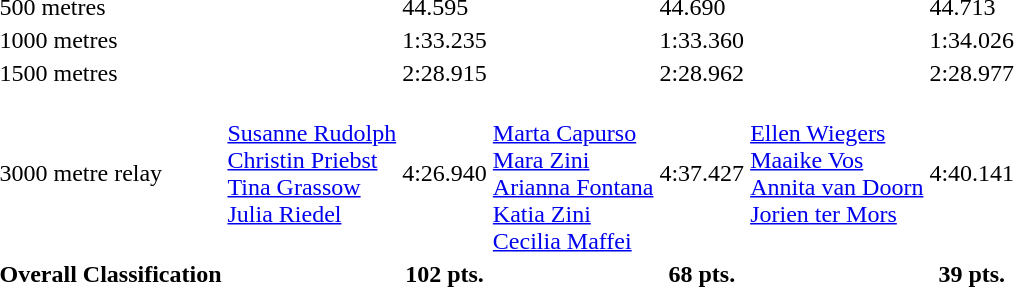<table>
<tr>
<td>500 metres</td>
<td></td>
<td>44.595</td>
<td></td>
<td>44.690</td>
<td></td>
<td>44.713</td>
</tr>
<tr>
<td>1000 metres</td>
<td></td>
<td>1:33.235</td>
<td></td>
<td>1:33.360</td>
<td></td>
<td>1:34.026</td>
</tr>
<tr>
<td>1500 metres</td>
<td></td>
<td>2:28.915</td>
<td></td>
<td>2:28.962</td>
<td></td>
<td>2:28.977</td>
</tr>
<tr>
<td>3000 metre relay</td>
<td valign=top><br><a href='#'>Susanne Rudolph</a><br><a href='#'>Christin Priebst</a><br><a href='#'>Tina Grassow</a><br><a href='#'>Julia Riedel</a></td>
<td>4:26.940</td>
<td valign=top><br><a href='#'>Marta Capurso</a><br><a href='#'>Mara Zini</a><br><a href='#'>Arianna Fontana</a><br><a href='#'>Katia Zini</a><br><a href='#'>Cecilia Maffei</a></td>
<td>4:37.427</td>
<td valign=top><br><a href='#'>Ellen Wiegers</a><br><a href='#'>Maaike Vos</a><br><a href='#'>Annita van Doorn</a><br><a href='#'>Jorien ter Mors</a></td>
<td>4:40.141</td>
</tr>
<tr>
<th>Overall Classification</th>
<th></th>
<th>102 pts.</th>
<th></th>
<th>68 pts.</th>
<th></th>
<th>39 pts.</th>
</tr>
</table>
